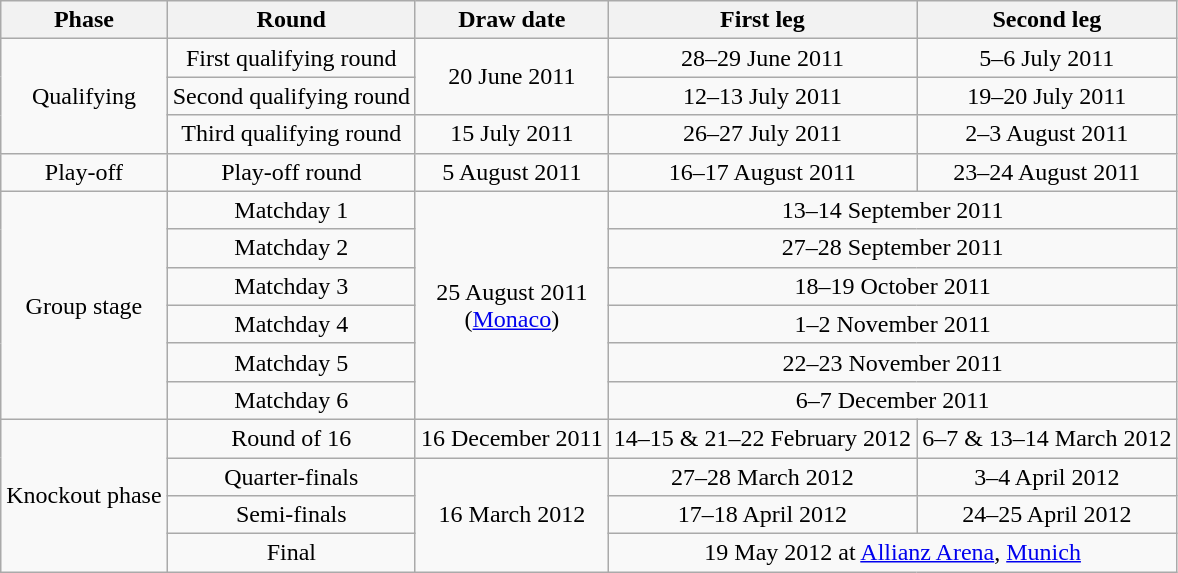<table class="wikitable" style="text-align:center">
<tr>
<th>Phase</th>
<th>Round</th>
<th>Draw date</th>
<th>First leg</th>
<th>Second leg</th>
</tr>
<tr>
<td rowspan=3>Qualifying</td>
<td>First qualifying round</td>
<td rowspan=2>20 June 2011</td>
<td>28–29 June 2011</td>
<td>5–6 July 2011</td>
</tr>
<tr>
<td>Second qualifying round</td>
<td>12–13 July 2011</td>
<td>19–20 July 2011</td>
</tr>
<tr>
<td>Third qualifying round</td>
<td>15 July 2011</td>
<td>26–27 July 2011</td>
<td>2–3 August 2011</td>
</tr>
<tr>
<td>Play-off</td>
<td>Play-off round</td>
<td>5 August 2011</td>
<td>16–17 August 2011</td>
<td>23–24 August 2011</td>
</tr>
<tr>
<td rowspan=6>Group stage</td>
<td>Matchday 1</td>
<td rowspan=6>25 August 2011<br>(<a href='#'>Monaco</a>)</td>
<td colspan=2>13–14 September 2011</td>
</tr>
<tr>
<td>Matchday 2</td>
<td colspan=2>27–28 September 2011</td>
</tr>
<tr>
<td>Matchday 3</td>
<td colspan=2>18–19 October 2011</td>
</tr>
<tr>
<td>Matchday 4</td>
<td colspan=2>1–2 November 2011</td>
</tr>
<tr>
<td>Matchday 5</td>
<td colspan=2>22–23 November 2011</td>
</tr>
<tr>
<td>Matchday 6</td>
<td colspan=2>6–7 December 2011</td>
</tr>
<tr>
<td rowspan=4>Knockout phase</td>
<td>Round of 16</td>
<td>16 December 2011</td>
<td>14–15 & 21–22 February 2012</td>
<td>6–7 & 13–14 March 2012</td>
</tr>
<tr>
<td>Quarter-finals</td>
<td rowspan=3>16 March 2012</td>
<td>27–28 March 2012</td>
<td>3–4 April 2012</td>
</tr>
<tr>
<td>Semi-finals</td>
<td>17–18 April 2012</td>
<td>24–25 April 2012</td>
</tr>
<tr>
<td>Final</td>
<td colspan="2">19 May 2012 at <a href='#'>Allianz Arena</a>, <a href='#'>Munich</a></td>
</tr>
</table>
